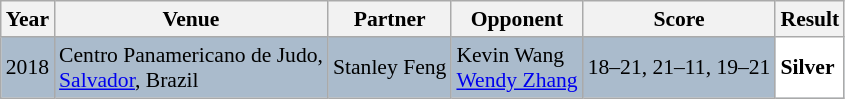<table class="sortable wikitable" style="font-size: 90%;">
<tr>
<th>Year</th>
<th>Venue</th>
<th>Partner</th>
<th>Opponent</th>
<th>Score</th>
<th>Result</th>
</tr>
<tr style="background:#AABBCC">
<td align="center">2018</td>
<td align="left">Centro Panamericano de Judo,<br><a href='#'>Salvador</a>, Brazil</td>
<td align="left"> Stanley Feng</td>
<td align="left"> Kevin Wang<br> <a href='#'>Wendy Zhang</a></td>
<td align="left">18–21,  21–11, 19–21</td>
<td style="text-align:left; background:white"> <strong>Silver</strong></td>
</tr>
</table>
